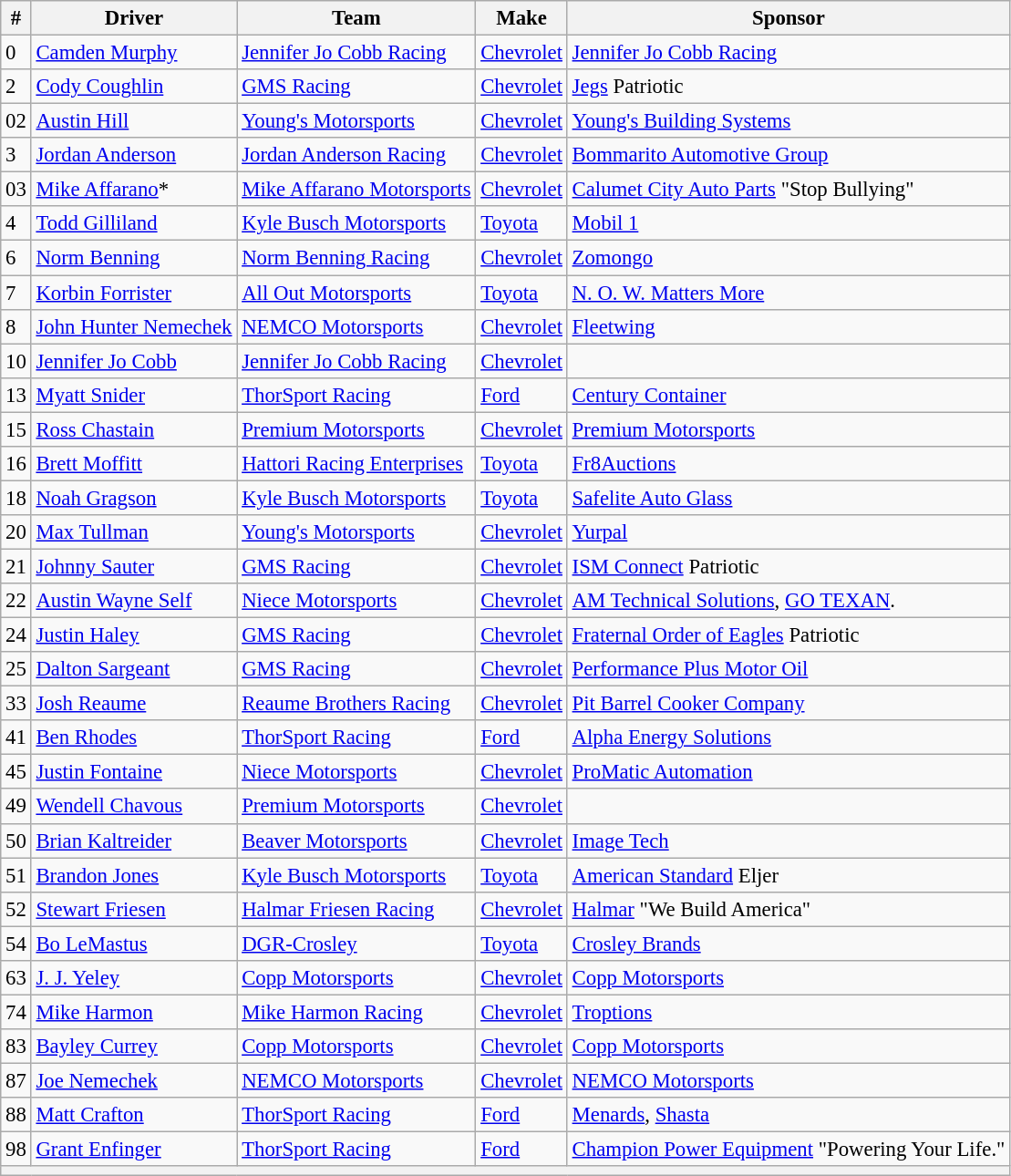<table class="wikitable" style="font-size:95%">
<tr>
<th>#</th>
<th>Driver</th>
<th>Team</th>
<th>Make</th>
<th>Sponsor</th>
</tr>
<tr>
<td>0</td>
<td><a href='#'>Camden Murphy</a></td>
<td><a href='#'>Jennifer Jo Cobb Racing</a></td>
<td><a href='#'>Chevrolet</a></td>
<td><a href='#'>Jennifer Jo Cobb Racing</a></td>
</tr>
<tr>
<td>2</td>
<td><a href='#'>Cody Coughlin</a></td>
<td><a href='#'>GMS Racing</a></td>
<td><a href='#'>Chevrolet</a></td>
<td><a href='#'>Jegs</a> Patriotic</td>
</tr>
<tr>
<td>02</td>
<td><a href='#'>Austin Hill</a></td>
<td><a href='#'>Young's Motorsports</a></td>
<td><a href='#'>Chevrolet</a></td>
<td><a href='#'>Young's Building Systems</a></td>
</tr>
<tr>
<td>3</td>
<td><a href='#'>Jordan Anderson</a></td>
<td><a href='#'>Jordan Anderson Racing</a></td>
<td><a href='#'>Chevrolet</a></td>
<td><a href='#'>Bommarito Automotive Group</a></td>
</tr>
<tr>
<td>03</td>
<td><a href='#'>Mike Affarano</a>*</td>
<td><a href='#'>Mike Affarano Motorsports</a></td>
<td><a href='#'>Chevrolet</a></td>
<td><a href='#'>Calumet City Auto Parts</a> "Stop Bullying"</td>
</tr>
<tr>
<td>4</td>
<td><a href='#'>Todd Gilliland</a></td>
<td><a href='#'>Kyle Busch Motorsports</a></td>
<td><a href='#'>Toyota</a></td>
<td><a href='#'>Mobil 1</a></td>
</tr>
<tr>
<td>6</td>
<td><a href='#'>Norm Benning</a></td>
<td><a href='#'>Norm Benning Racing</a></td>
<td><a href='#'>Chevrolet</a></td>
<td><a href='#'>Zomongo</a></td>
</tr>
<tr>
<td>7</td>
<td><a href='#'>Korbin Forrister</a></td>
<td><a href='#'>All Out Motorsports</a></td>
<td><a href='#'>Toyota</a></td>
<td><a href='#'>N. O. W. Matters More</a></td>
</tr>
<tr>
<td>8</td>
<td><a href='#'>John Hunter Nemechek</a></td>
<td><a href='#'>NEMCO Motorsports</a></td>
<td><a href='#'>Chevrolet</a></td>
<td><a href='#'>Fleetwing</a></td>
</tr>
<tr>
<td>10</td>
<td><a href='#'>Jennifer Jo Cobb</a></td>
<td><a href='#'>Jennifer Jo Cobb Racing</a></td>
<td><a href='#'>Chevrolet</a></td>
<td></td>
</tr>
<tr>
<td>13</td>
<td><a href='#'>Myatt Snider</a></td>
<td><a href='#'>ThorSport Racing</a></td>
<td><a href='#'>Ford</a></td>
<td><a href='#'>Century Container</a></td>
</tr>
<tr>
<td>15</td>
<td><a href='#'>Ross Chastain</a></td>
<td><a href='#'>Premium Motorsports</a></td>
<td><a href='#'>Chevrolet</a></td>
<td><a href='#'>Premium Motorsports</a></td>
</tr>
<tr>
<td>16</td>
<td><a href='#'>Brett Moffitt</a></td>
<td><a href='#'>Hattori Racing Enterprises</a></td>
<td><a href='#'>Toyota</a></td>
<td><a href='#'>Fr8Auctions</a></td>
</tr>
<tr>
<td>18</td>
<td><a href='#'>Noah Gragson</a></td>
<td><a href='#'>Kyle Busch Motorsports</a></td>
<td><a href='#'>Toyota</a></td>
<td><a href='#'>Safelite Auto Glass</a></td>
</tr>
<tr>
<td>20</td>
<td><a href='#'>Max Tullman</a></td>
<td><a href='#'>Young's Motorsports</a></td>
<td><a href='#'>Chevrolet</a></td>
<td><a href='#'>Yurpal</a></td>
</tr>
<tr>
<td>21</td>
<td><a href='#'>Johnny Sauter</a></td>
<td><a href='#'>GMS Racing</a></td>
<td><a href='#'>Chevrolet</a></td>
<td><a href='#'>ISM Connect</a> Patriotic</td>
</tr>
<tr>
<td>22</td>
<td><a href='#'>Austin Wayne Self</a></td>
<td><a href='#'>Niece Motorsports</a></td>
<td><a href='#'>Chevrolet</a></td>
<td><a href='#'>AM Technical Solutions</a>, <a href='#'>GO TEXAN</a>.</td>
</tr>
<tr>
<td>24</td>
<td><a href='#'>Justin Haley</a></td>
<td><a href='#'>GMS Racing</a></td>
<td><a href='#'>Chevrolet</a></td>
<td><a href='#'>Fraternal Order of Eagles</a> Patriotic</td>
</tr>
<tr>
<td>25</td>
<td><a href='#'>Dalton Sargeant</a></td>
<td><a href='#'>GMS Racing</a></td>
<td><a href='#'>Chevrolet</a></td>
<td><a href='#'>Performance Plus Motor Oil</a></td>
</tr>
<tr>
<td>33</td>
<td><a href='#'>Josh Reaume</a></td>
<td><a href='#'>Reaume Brothers Racing</a></td>
<td><a href='#'>Chevrolet</a></td>
<td><a href='#'>Pit Barrel Cooker Company</a></td>
</tr>
<tr>
<td>41</td>
<td><a href='#'>Ben Rhodes</a></td>
<td><a href='#'>ThorSport Racing</a></td>
<td><a href='#'>Ford</a></td>
<td><a href='#'>Alpha Energy Solutions</a></td>
</tr>
<tr>
<td>45</td>
<td><a href='#'>Justin Fontaine</a></td>
<td><a href='#'>Niece Motorsports</a></td>
<td><a href='#'>Chevrolet</a></td>
<td><a href='#'>ProMatic Automation</a></td>
</tr>
<tr>
<td>49</td>
<td><a href='#'>Wendell Chavous</a></td>
<td><a href='#'>Premium Motorsports</a></td>
<td><a href='#'>Chevrolet</a></td>
<td></td>
</tr>
<tr>
<td>50</td>
<td><a href='#'>Brian Kaltreider</a></td>
<td><a href='#'>Beaver Motorsports</a></td>
<td><a href='#'>Chevrolet</a></td>
<td><a href='#'>Image Tech</a></td>
</tr>
<tr>
<td>51</td>
<td><a href='#'>Brandon Jones</a></td>
<td><a href='#'>Kyle Busch Motorsports</a></td>
<td><a href='#'>Toyota</a></td>
<td><a href='#'>American Standard</a> Eljer</td>
</tr>
<tr>
<td>52</td>
<td><a href='#'>Stewart Friesen</a></td>
<td><a href='#'>Halmar Friesen Racing</a></td>
<td><a href='#'>Chevrolet</a></td>
<td><a href='#'>Halmar</a> "We Build America"</td>
</tr>
<tr>
<td>54</td>
<td><a href='#'>Bo LeMastus</a></td>
<td><a href='#'>DGR-Crosley</a></td>
<td><a href='#'>Toyota</a></td>
<td><a href='#'>Crosley Brands</a></td>
</tr>
<tr>
<td>63</td>
<td><a href='#'>J. J. Yeley</a></td>
<td><a href='#'>Copp Motorsports</a></td>
<td><a href='#'>Chevrolet</a></td>
<td><a href='#'>Copp Motorsports</a></td>
</tr>
<tr>
<td>74</td>
<td><a href='#'>Mike Harmon</a></td>
<td><a href='#'>Mike Harmon Racing</a></td>
<td><a href='#'>Chevrolet</a></td>
<td><a href='#'>Troptions</a></td>
</tr>
<tr>
<td>83</td>
<td><a href='#'>Bayley Currey</a></td>
<td><a href='#'>Copp Motorsports</a></td>
<td><a href='#'>Chevrolet</a></td>
<td><a href='#'>Copp Motorsports</a></td>
</tr>
<tr>
<td>87</td>
<td><a href='#'>Joe Nemechek</a></td>
<td><a href='#'>NEMCO Motorsports</a></td>
<td><a href='#'>Chevrolet</a></td>
<td><a href='#'>NEMCO Motorsports</a></td>
</tr>
<tr>
<td>88</td>
<td><a href='#'>Matt Crafton</a></td>
<td><a href='#'>ThorSport Racing</a></td>
<td><a href='#'>Ford</a></td>
<td><a href='#'>Menards</a>, <a href='#'>Shasta</a></td>
</tr>
<tr>
<td>98</td>
<td><a href='#'>Grant Enfinger</a></td>
<td><a href='#'>ThorSport Racing</a></td>
<td><a href='#'>Ford</a></td>
<td><a href='#'>Champion Power Equipment</a> "Powering Your Life."</td>
</tr>
<tr>
<th colspan="5"></th>
</tr>
</table>
